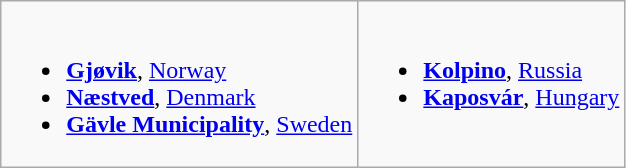<table class="wikitable">
<tr valign="top">
<td><br><ul><li> <strong><a href='#'>Gjøvik</a></strong>, <a href='#'>Norway</a></li><li> <strong><a href='#'>Næstved</a></strong>, <a href='#'>Denmark</a></li><li> <strong><a href='#'>Gävle Municipality</a></strong>, <a href='#'>Sweden</a></li></ul></td>
<td><br><ul><li> <strong><a href='#'>Kolpino</a></strong>, <a href='#'>Russia</a></li><li> <strong><a href='#'>Kaposvár</a></strong>, <a href='#'>Hungary</a></li></ul></td>
</tr>
</table>
